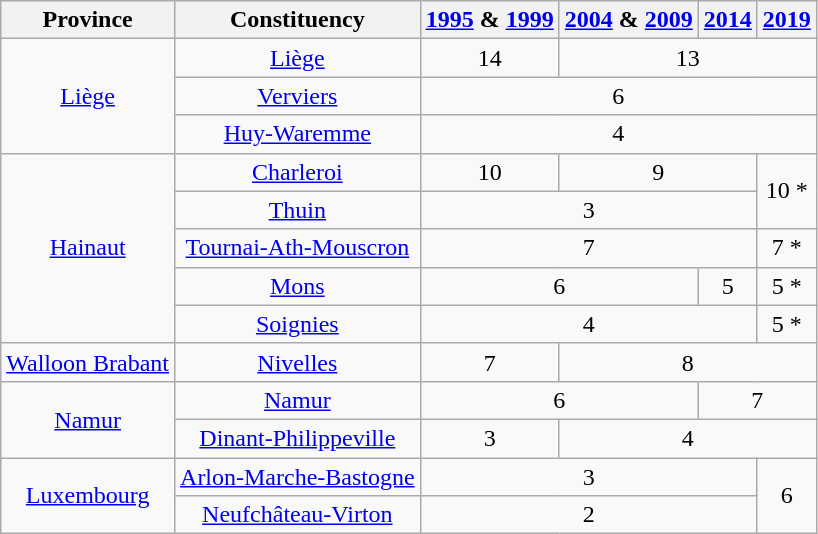<table class="wikitable" style="text-align:center;">
<tr>
<th>Province</th>
<th>Constituency</th>
<th><a href='#'>1995</a> & <a href='#'>1999</a></th>
<th><a href='#'>2004</a> & <a href='#'>2009</a></th>
<th><a href='#'>2014</a></th>
<th><a href='#'>2019</a></th>
</tr>
<tr>
<td rowspan="3"><a href='#'>Liège</a></td>
<td><a href='#'>Liège</a></td>
<td>14</td>
<td colspan="3">13</td>
</tr>
<tr>
<td><a href='#'>Verviers</a></td>
<td colspan="4">6</td>
</tr>
<tr>
<td><a href='#'>Huy-Waremme</a></td>
<td colspan="4">4</td>
</tr>
<tr>
<td rowspan="5"><a href='#'>Hainaut</a></td>
<td><a href='#'>Charleroi</a></td>
<td>10</td>
<td colspan="2">9</td>
<td rowspan="2">10 *</td>
</tr>
<tr>
<td><a href='#'>Thuin</a></td>
<td colspan="3">3</td>
</tr>
<tr>
<td><a href='#'>Tournai-Ath-Mouscron</a></td>
<td colspan="3">7</td>
<td>7 *</td>
</tr>
<tr>
<td><a href='#'>Mons</a></td>
<td colspan="2">6</td>
<td>5</td>
<td>5 *</td>
</tr>
<tr>
<td><a href='#'>Soignies</a></td>
<td colspan="3">4</td>
<td>5 *</td>
</tr>
<tr>
<td><a href='#'>Walloon Brabant</a></td>
<td><a href='#'>Nivelles</a></td>
<td>7</td>
<td colspan="3">8</td>
</tr>
<tr>
<td rowspan="2"><a href='#'>Namur</a></td>
<td><a href='#'>Namur</a></td>
<td colspan="2">6</td>
<td colspan="2">7</td>
</tr>
<tr>
<td><a href='#'>Dinant-Philippeville</a></td>
<td>3</td>
<td colspan="3">4</td>
</tr>
<tr>
<td rowspan="2"><a href='#'>Luxembourg</a></td>
<td><a href='#'>Arlon-Marche-Bastogne</a></td>
<td colspan="3">3</td>
<td rowspan="2">6</td>
</tr>
<tr>
<td><a href='#'>Neufchâteau-Virton</a></td>
<td colspan="3">2</td>
</tr>
</table>
